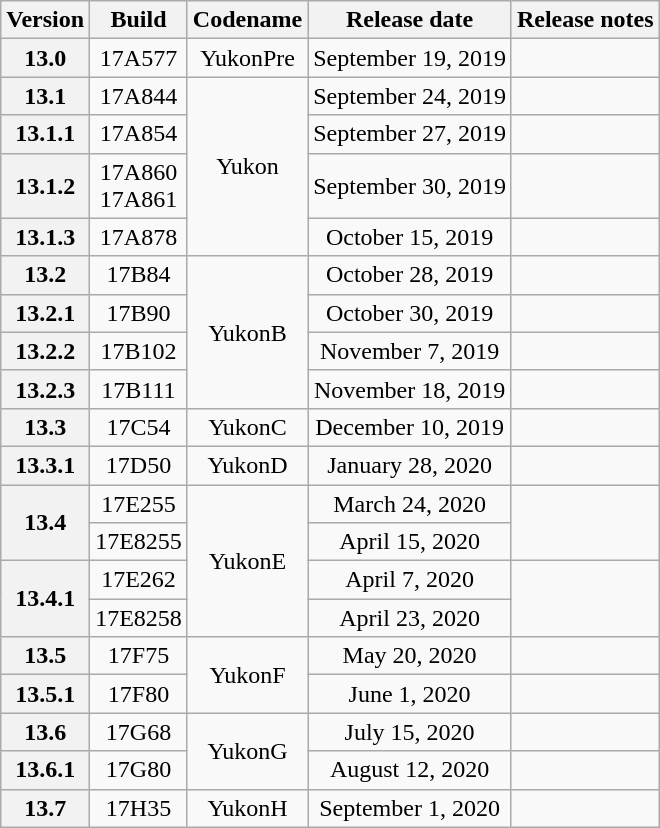<table class=wikitable style=text-align:center>
<tr>
<th>Version</th>
<th>Build</th>
<th>Codename</th>
<th>Release date</th>
<th>Release notes</th>
</tr>
<tr>
<th>13.0</th>
<td>17A577</td>
<td>YukonPre</td>
<td>September 19, 2019</td>
<td><br></td>
</tr>
<tr>
<th>13.1</th>
<td>17A844</td>
<td rowspan=4>Yukon</td>
<td>September 24, 2019</td>
<td><br></td>
</tr>
<tr>
<th>13.1.1</th>
<td>17A854</td>
<td>September 27, 2019</td>
<td><br></td>
</tr>
<tr>
<th>13.1.2</th>
<td>17A860<br>17A861</td>
<td>September 30, 2019</td>
<td></td>
</tr>
<tr>
<th>13.1.3</th>
<td>17A878</td>
<td>October 15, 2019</td>
<td></td>
</tr>
<tr>
<th>13.2</th>
<td>17B84</td>
<td rowspan=4>YukonB</td>
<td>October 28, 2019</td>
<td><br></td>
</tr>
<tr>
<th>13.2.1</th>
<td>17B90</td>
<td>October 30, 2019</td>
<td></td>
</tr>
<tr>
<th>13.2.2</th>
<td>17B102</td>
<td>November 7, 2019</td>
<td></td>
</tr>
<tr>
<th>13.2.3</th>
<td>17B111</td>
<td>November 18, 2019</td>
<td></td>
</tr>
<tr>
<th>13.3</th>
<td>17C54</td>
<td>YukonC</td>
<td>December 10, 2019</td>
<td><br></td>
</tr>
<tr>
<th>13.3.1</th>
<td>17D50</td>
<td>YukonD</td>
<td>January 28, 2020</td>
<td><br></td>
</tr>
<tr>
<th rowspan="2">13.4</th>
<td>17E255</td>
<td rowspan=4>YukonE</td>
<td>March 24, 2020</td>
<td rowspan=2><br></td>
</tr>
<tr>
<td>17E8255</td>
<td>April 15, 2020</td>
</tr>
<tr>
<th rowspan="2">13.4.1</th>
<td>17E262</td>
<td>April 7, 2020</td>
<td rowspan=2></td>
</tr>
<tr>
<td>17E8258</td>
<td>April 23, 2020</td>
</tr>
<tr>
<th>13.5</th>
<td>17F75</td>
<td rowspan=2>YukonF</td>
<td>May 20, 2020</td>
<td><br></td>
</tr>
<tr>
<th>13.5.1</th>
<td>17F80</td>
<td>June 1, 2020</td>
<td><br></td>
</tr>
<tr>
<th>13.6</th>
<td>17G68</td>
<td rowspan=2>YukonG</td>
<td>July 15, 2020</td>
<td><br></td>
</tr>
<tr>
<th>13.6.1</th>
<td>17G80</td>
<td>August 12, 2020</td>
<td></td>
</tr>
<tr>
<th>13.7</th>
<td>17H35</td>
<td>YukonH</td>
<td>September 1, 2020</td>
<td></td>
</tr>
</table>
